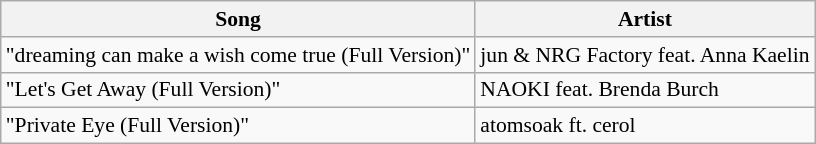<table class="wikitable sortable" style="font-size:90%;">
<tr>
<th>Song</th>
<th>Artist</th>
</tr>
<tr>
<td>"dreaming can make a wish come true (Full Version)"</td>
<td>jun & NRG Factory feat. Anna Kaelin</td>
</tr>
<tr>
<td>"Let's Get Away (Full Version)"</td>
<td>NAOKI feat. Brenda Burch</td>
</tr>
<tr>
<td>"Private Eye (Full Version)"</td>
<td>atomsoak ft. cerol</td>
</tr>
</table>
